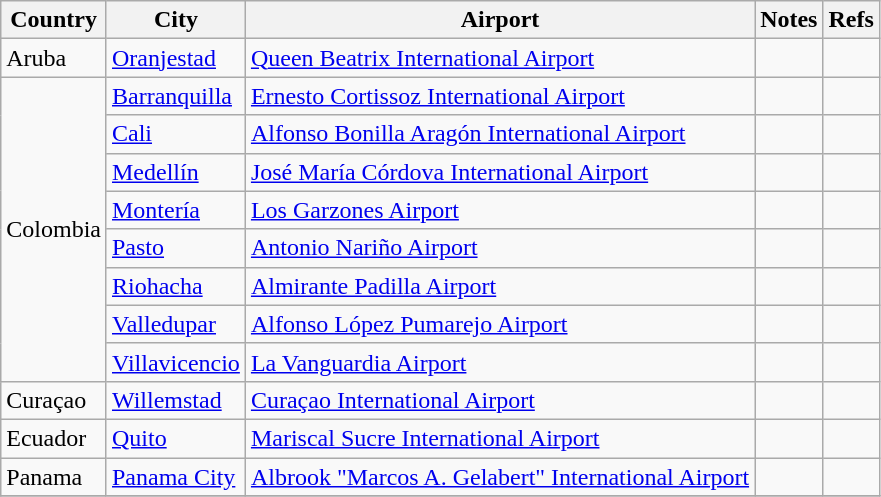<table class="sortable wikitable">
<tr>
<th>Country</th>
<th>City</th>
<th>Airport</th>
<th>Notes</th>
<th class="unsortable">Refs</th>
</tr>
<tr>
<td>Aruba</td>
<td><a href='#'>Oranjestad</a></td>
<td><a href='#'>Queen Beatrix International Airport</a></td>
<td align=center></td>
<td></td>
</tr>
<tr>
<td rowspan=8>Colombia</td>
<td><a href='#'>Barranquilla</a></td>
<td><a href='#'>Ernesto Cortissoz International Airport</a></td>
<td></td>
<td></td>
</tr>
<tr>
<td><a href='#'>Cali</a></td>
<td><a href='#'>Alfonso Bonilla Aragón International Airport</a></td>
<td></td>
</tr>
<tr>
<td><a href='#'>Medellín</a></td>
<td><a href='#'>José María Córdova International Airport</a></td>
<td></td>
<td></td>
</tr>
<tr>
<td><a href='#'>Montería</a></td>
<td><a href='#'>Los Garzones Airport</a></td>
<td align=center></td>
<td></td>
</tr>
<tr>
<td><a href='#'>Pasto</a></td>
<td><a href='#'>Antonio Nariño Airport</a></td>
<td></td>
<td></td>
</tr>
<tr>
<td><a href='#'>Riohacha</a></td>
<td><a href='#'>Almirante Padilla Airport</a></td>
<td align=center></td>
<td></td>
</tr>
<tr>
<td><a href='#'>Valledupar</a></td>
<td><a href='#'>Alfonso López Pumarejo Airport</a></td>
<td align=center></td>
<td></td>
</tr>
<tr>
<td><a href='#'>Villavicencio</a></td>
<td><a href='#'>La Vanguardia Airport</a></td>
<td align=center></td>
<td></td>
</tr>
<tr>
<td>Curaçao</td>
<td><a href='#'>Willemstad</a></td>
<td><a href='#'>Curaçao International Airport</a></td>
<td></td>
<td></td>
</tr>
<tr>
<td>Ecuador</td>
<td><a href='#'>Quito</a></td>
<td><a href='#'>Mariscal Sucre International Airport</a></td>
<td></td>
<td></td>
</tr>
<tr>
<td>Panama</td>
<td><a href='#'>Panama City</a></td>
<td><a href='#'>Albrook "Marcos A. Gelabert" International Airport</a></td>
<td></td>
<td></td>
</tr>
<tr>
</tr>
</table>
